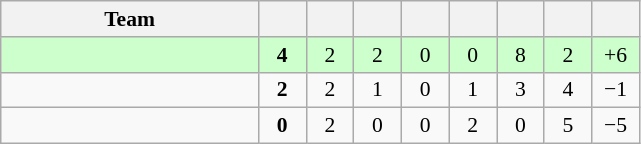<table class="wikitable" style="text-align: center; font-size: 90%;">
<tr>
<th width="165">Team</th>
<th width="25"></th>
<th width="25"></th>
<th width="25"></th>
<th width="25"></th>
<th width="25"></th>
<th width="25"></th>
<th width="25"></th>
<th width="25"></th>
</tr>
<tr bgcolor=#ccffcc align=center>
<td align=left></td>
<td><strong>4</strong></td>
<td>2</td>
<td>2</td>
<td>0</td>
<td>0</td>
<td>8</td>
<td>2</td>
<td>+6</td>
</tr>
<tr align=center>
<td align=left></td>
<td><strong>2</strong></td>
<td>2</td>
<td>1</td>
<td>0</td>
<td>1</td>
<td>3</td>
<td>4</td>
<td>−1</td>
</tr>
<tr align=center>
<td align=left></td>
<td><strong>0</strong></td>
<td>2</td>
<td>0</td>
<td>0</td>
<td>2</td>
<td>0</td>
<td>5</td>
<td>−5</td>
</tr>
</table>
